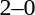<table style="text-align:center">
<tr>
<th width=200></th>
<th width=100></th>
<th width=200></th>
</tr>
<tr>
<td align=right></td>
<td>2–0</td>
<td align=left></td>
</tr>
<tr>
</tr>
</table>
